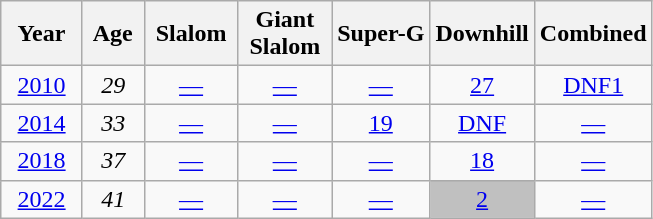<table class=wikitable style="text-align:center">
<tr>
<th>  Year  </th>
<th> Age </th>
<th> Slalom </th>
<th> Giant <br> Slalom </th>
<th>Super-G</th>
<th>Downhill</th>
<th>Combined</th>
</tr>
<tr>
<td><a href='#'>2010</a></td>
<td><em>29</em></td>
<td><a href='#'>—</a></td>
<td><a href='#'>—</a></td>
<td><a href='#'>—</a></td>
<td><a href='#'>27</a></td>
<td><a href='#'>DNF1</a></td>
</tr>
<tr>
<td><a href='#'>2014</a></td>
<td><em>33</em></td>
<td><a href='#'>—</a></td>
<td><a href='#'>—</a></td>
<td><a href='#'>19</a></td>
<td><a href='#'>DNF</a></td>
<td><a href='#'>—</a></td>
</tr>
<tr>
<td><a href='#'>2018</a></td>
<td><em>37</em></td>
<td><a href='#'>—</a></td>
<td><a href='#'>—</a></td>
<td><a href='#'>—</a></td>
<td><a href='#'>18</a></td>
<td><a href='#'>—</a></td>
</tr>
<tr>
<td><a href='#'>2022</a></td>
<td><em>41</em></td>
<td><a href='#'>—</a></td>
<td><a href='#'>—</a></td>
<td><a href='#'>—</a></td>
<td style="background:silver;"><a href='#'>2</a></td>
<td><a href='#'>—</a></td>
</tr>
</table>
